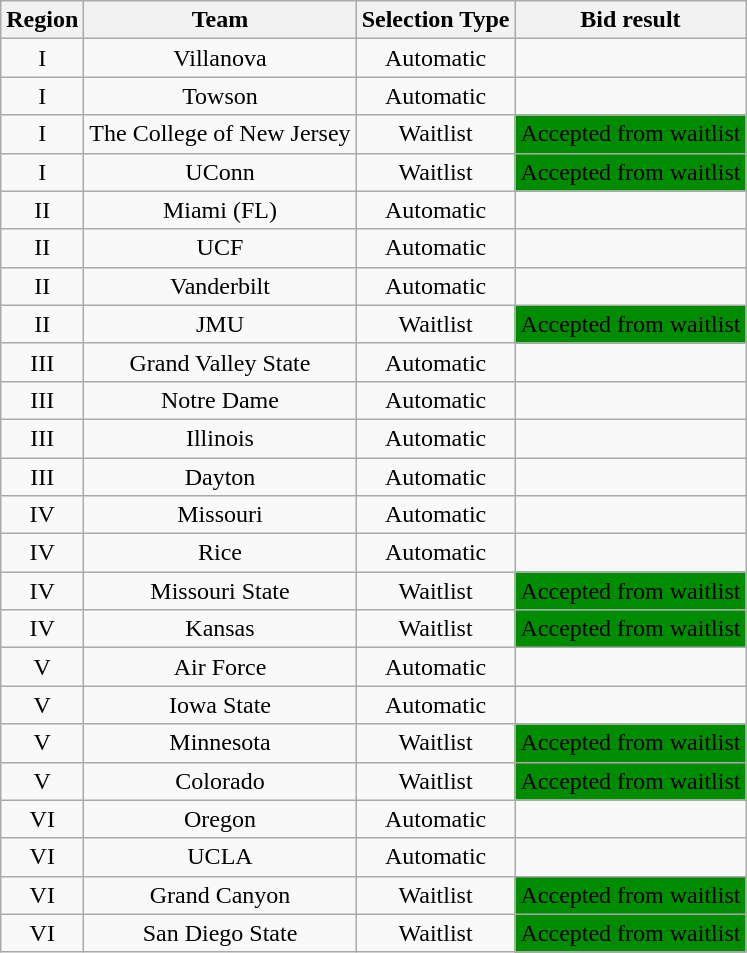<table class="wikitable sortable" style="text-align:center">
<tr>
<th>Region</th>
<th>Team</th>
<th>Selection Type</th>
<th>Bid result</th>
</tr>
<tr>
<td>I</td>
<td>Villanova</td>
<td>Automatic</td>
<td></td>
</tr>
<tr>
<td>I</td>
<td>Towson</td>
<td>Automatic</td>
<td></td>
</tr>
<tr>
<td>I</td>
<td>The College of New Jersey</td>
<td>Waitlist</td>
<td bgcolor=008c00>Accepted from waitlist</td>
</tr>
<tr>
<td>I</td>
<td>UConn</td>
<td>Waitlist</td>
<td bgcolor=008c00>Accepted from waitlist</td>
</tr>
<tr>
<td>II</td>
<td>Miami (FL)</td>
<td>Automatic</td>
<td></td>
</tr>
<tr>
<td>II</td>
<td>UCF</td>
<td>Automatic</td>
<td></td>
</tr>
<tr>
<td>II</td>
<td>Vanderbilt</td>
<td>Automatic</td>
<td></td>
</tr>
<tr>
<td>II</td>
<td>JMU</td>
<td>Waitlist</td>
<td bgcolor=008c00>Accepted from waitlist</td>
</tr>
<tr>
<td>III</td>
<td>Grand Valley State</td>
<td>Automatic</td>
<td></td>
</tr>
<tr>
<td>III</td>
<td>Notre Dame</td>
<td>Automatic</td>
<td></td>
</tr>
<tr>
<td>III</td>
<td>Illinois</td>
<td>Automatic</td>
<td></td>
</tr>
<tr>
<td>III</td>
<td>Dayton</td>
<td>Automatic</td>
<td></td>
</tr>
<tr>
<td>IV</td>
<td>Missouri</td>
<td>Automatic</td>
<td></td>
</tr>
<tr>
<td>IV</td>
<td>Rice</td>
<td>Automatic</td>
<td></td>
</tr>
<tr>
<td>IV</td>
<td>Missouri State</td>
<td>Waitlist</td>
<td bgcolor=008c00>Accepted from waitlist</td>
</tr>
<tr>
<td>IV</td>
<td>Kansas</td>
<td>Waitlist</td>
<td bgcolor=008c00>Accepted from waitlist</td>
</tr>
<tr>
<td>V</td>
<td>Air Force</td>
<td>Automatic</td>
<td></td>
</tr>
<tr>
<td>V</td>
<td>Iowa State</td>
<td>Automatic</td>
<td></td>
</tr>
<tr>
<td>V</td>
<td>Minnesota</td>
<td>Waitlist</td>
<td bgcolor=008c00>Accepted from waitlist</td>
</tr>
<tr>
<td>V</td>
<td>Colorado</td>
<td>Waitlist</td>
<td bgcolor=008c00>Accepted from waitlist</td>
</tr>
<tr>
<td>VI</td>
<td>Oregon</td>
<td>Automatic</td>
<td></td>
</tr>
<tr>
<td>VI</td>
<td>UCLA</td>
<td>Automatic</td>
<td></td>
</tr>
<tr>
<td>VI</td>
<td>Grand Canyon</td>
<td>Waitlist</td>
<td bgcolor=008c00>Accepted from waitlist</td>
</tr>
<tr>
<td>VI</td>
<td>San Diego State</td>
<td>Waitlist</td>
<td bgcolor=008c00>Accepted from waitlist</td>
</tr>
</table>
